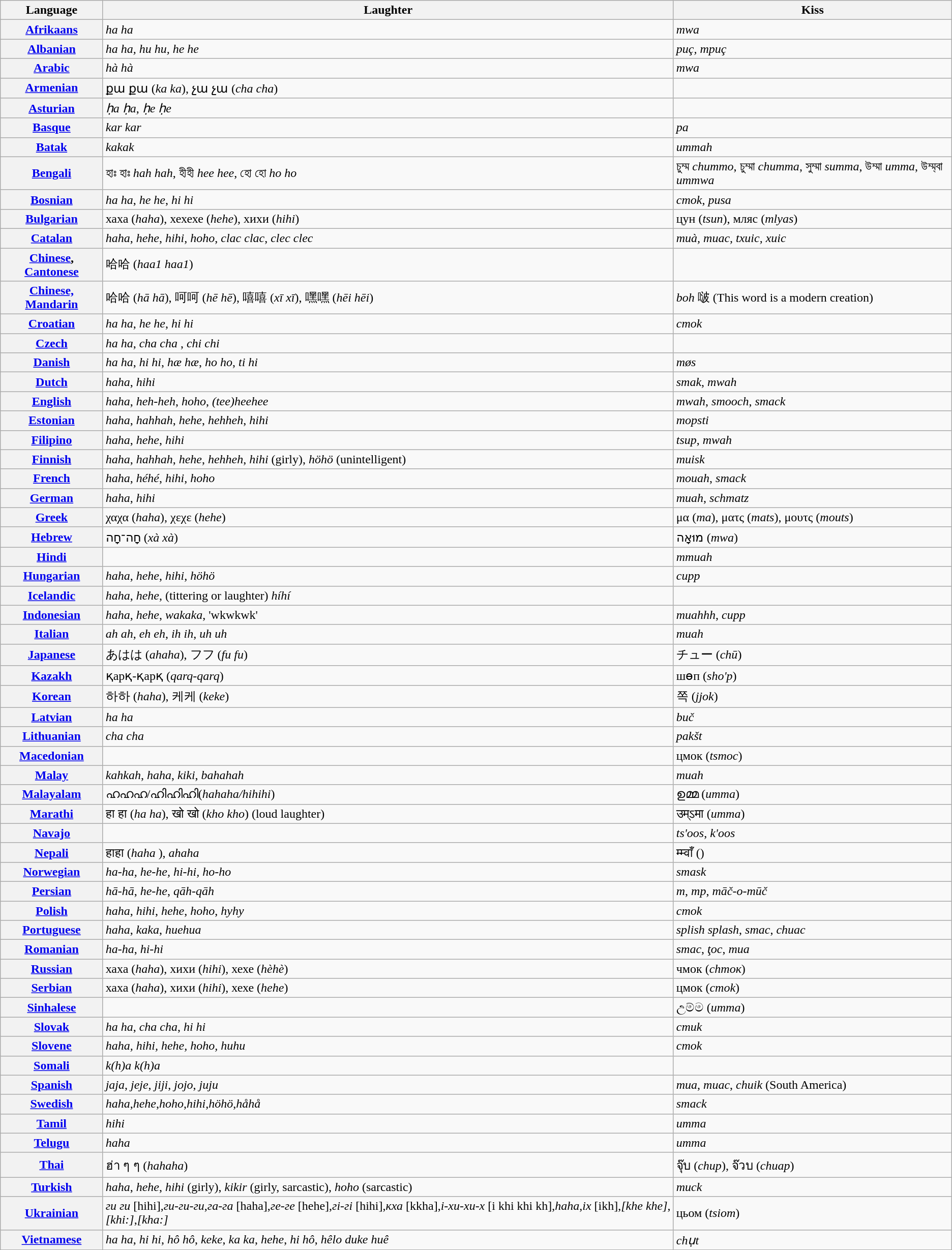<table class="wikitable">
<tr>
<th>Language</th>
<th>Laughter</th>
<th>Kiss</th>
</tr>
<tr>
<th><a href='#'>Afrikaans</a></th>
<td><em>ha ha</em></td>
<td><em>mwa</em></td>
</tr>
<tr>
<th><a href='#'>Albanian</a></th>
<td><em>ha ha, hu hu, he he</em></td>
<td><em>puç, mpuç</em></td>
</tr>
<tr>
<th><a href='#'>Arabic</a></th>
<td><em>hà hà</em></td>
<td><em>mwa</em></td>
</tr>
<tr>
<th><a href='#'>Armenian</a></th>
<td>քա քա (<em>ka ka</em>), չա չա (<em>cha cha</em>)</td>
<td></td>
</tr>
<tr>
<th><a href='#'>Asturian</a></th>
<td><em>ḥa ḥa</em>, <em>ḥe ḥe</em></td>
<td></td>
</tr>
<tr>
<th><a href='#'>Basque</a></th>
<td><em>kar kar</em></td>
<td><em>pa</em></td>
</tr>
<tr>
<th><a href='#'>Batak</a></th>
<td><em>kakak</em></td>
<td><em>ummah</em></td>
</tr>
<tr>
<th><a href='#'>Bengali</a></th>
<td>হাঃ হাঃ <em>hah hah</em>, হীহী <em>hee hee</em>, হো হো <em>ho ho</em></td>
<td>চুম্ম <em>chummo</em>, চুম্মা <em>chumma</em>, সুম্মা <em>summa</em>, উম্মা <em>umma</em>, উম্ম্বা <em>ummwa</em></td>
</tr>
<tr>
<th><a href='#'>Bosnian</a></th>
<td><em>ha ha</em>, <em>he he</em>, <em>hi hi</em></td>
<td><em>cmok</em>, <em>pusa</em></td>
</tr>
<tr>
<th><a href='#'>Bulgarian</a></th>
<td>хаха (<em>haha</em>), хехехе (<em>hehe</em>), хихи (<em>hihi</em>)</td>
<td>цун (<em>tsun</em>), мляс (<em>mlyas</em>)</td>
</tr>
<tr>
<th><a href='#'>Catalan</a></th>
<td><em>haha</em>, <em>hehe</em>, <em>hihi</em>, <em>hoho</em>, <em>clac clac</em>, <em>clec clec</em></td>
<td><em>muà, muac, txuic, xuic</em></td>
</tr>
<tr>
<th><a href='#'>Chinese</a>, <a href='#'>Cantonese</a></th>
<td>哈哈 (<em>haa1 haa1</em>)</td>
<td></td>
</tr>
<tr>
<th><a href='#'>Chinese, Mandarin</a></th>
<td>哈哈 (<em>hā hā</em>), 呵呵 (<em>hē hē</em>), 嘻嘻 (<em>xī xī</em>), 嘿嘿 (<em>hēi hēi</em>)</td>
<td><em>boh</em> 啵 (This word is a modern creation)</td>
</tr>
<tr>
<th><a href='#'>Croatian</a></th>
<td><em>ha ha</em>, <em>he he</em>, <em>hi hi</em></td>
<td><em>cmok</em></td>
</tr>
<tr>
<th><a href='#'>Czech</a></th>
<td><em>ha ha</em>, <em>cha cha</em> , <em>chi chi</em> </td>
<td></td>
</tr>
<tr>
<th><a href='#'>Danish</a></th>
<td><em>ha ha</em>, <em>hi hi</em>, <em>hæ hæ</em>, <em>ho ho</em>, <em>ti hi</em></td>
<td><em>møs</em></td>
</tr>
<tr>
<th><a href='#'>Dutch</a></th>
<td><em>haha</em>, <em>hihi</em></td>
<td><em>smak</em>, <em>mwah</em></td>
</tr>
<tr>
<th><a href='#'>English</a></th>
<td><em>haha</em>, <em>heh-heh</em>, <em>hoho</em>, <em>(tee)heehee</em></td>
<td><em>mwah</em>, <em>smooch</em>, <em>smack</em></td>
</tr>
<tr>
<th><a href='#'>Estonian</a></th>
<td><em>haha</em>, <em>hahhah</em>, <em>hehe</em>, <em>hehheh</em>, <em>hihi</em></td>
<td><em>mopsti</em></td>
</tr>
<tr>
<th><a href='#'>Filipino</a></th>
<td><em>haha</em>, <em>hehe</em>, <em>hihi</em></td>
<td><em>tsup</em>, <em>mwah</em></td>
</tr>
<tr>
<th><a href='#'>Finnish</a></th>
<td><em>haha</em>, <em>hahhah</em>, <em>hehe</em>, <em>hehheh</em>, <em>hihi</em> (girly), <em>höhö</em> (unintelligent)</td>
<td><em>muisk</em></td>
</tr>
<tr>
<th><a href='#'>French</a></th>
<td><em>haha</em>, <em>héhé</em>, <em>hihi</em>, <em>hoho</em></td>
<td><em>mouah</em>, <em>smack</em></td>
</tr>
<tr>
<th><a href='#'>German</a></th>
<td><em>haha</em>, <em>hihi</em></td>
<td><em>muah</em>, <em>schmatz</em></td>
</tr>
<tr>
<th><a href='#'>Greek</a></th>
<td>χαχα (<em>haha</em>), χεχε (<em>hehe</em>)</td>
<td>μα (<em>ma</em>), ματς (<em>mats</em>), μουτς (<em>mouts</em>)</td>
</tr>
<tr>
<th><a href='#'>Hebrew</a></th>
<td>חָה־חָה (<em>xà xà</em>)</td>
<td>מוּאָה (<em>mwa</em>)</td>
</tr>
<tr>
<th><a href='#'>Hindi</a></th>
<td></td>
<td><em>mmuah</em></td>
</tr>
<tr>
<th><a href='#'>Hungarian</a></th>
<td><em>haha</em>, <em>hehe</em>, <em>hihi</em>, <em>höhö</em></td>
<td><em>cupp</em></td>
</tr>
<tr>
<th><a href='#'>Icelandic</a></th>
<td><em>haha</em>, <em>hehe</em>, (tittering or laughter) <em>híhí</em></td>
<td></td>
</tr>
<tr>
<th><a href='#'>Indonesian</a></th>
<td><em>haha</em>, <em>hehe</em>, <em>wakaka</em>, 'wkwkwk'</td>
<td><em>muahhh</em>, <em>cupp</em></td>
</tr>
<tr>
<th><a href='#'>Italian</a></th>
<td><em>ah ah</em>, <em>eh eh</em>, <em>ih ih</em>, <em>uh uh</em></td>
<td><em>muah</em></td>
</tr>
<tr>
<th><a href='#'>Japanese</a></th>
<td>あはは (<em>ahaha</em>), フフ (<em>fu fu</em>)</td>
<td>チュー (<em>chū</em>)</td>
</tr>
<tr>
<th><a href='#'>Kazakh</a></th>
<td>қарқ-қарқ (<em>qarq-qarq</em>)</td>
<td>шөп (<em>sho'p</em>)</td>
</tr>
<tr>
<th><a href='#'>Korean</a></th>
<td>하하 (<em>haha</em>), 케케 (<em>keke</em>)</td>
<td>쪽 (<em>jjok</em>)</td>
</tr>
<tr>
<th><a href='#'>Latvian</a></th>
<td><em>ha ha</em></td>
<td><em>buč</em></td>
</tr>
<tr>
<th><a href='#'>Lithuanian</a></th>
<td><em>cha cha</em></td>
<td><em>pakšt</em></td>
</tr>
<tr>
<th><a href='#'>Macedonian</a></th>
<td></td>
<td>цмок (<em>tsmoc</em>)</td>
</tr>
<tr>
<th><a href='#'>Malay</a></th>
<td><em>kahkah</em>, <em>haha</em>, <em>kiki</em>, <em>bahahah</em></td>
<td><em>muah</em></td>
</tr>
<tr>
<th><a href='#'>Malayalam</a></th>
<td>ഹഹഹ/ഹിഹിഹി(<em>hahaha/hihihi</em>)</td>
<td>ഉമ്മ (<em>umma</em>)</td>
</tr>
<tr>
<th><a href='#'>Marathi</a></th>
<td>हा हा (<em>ha ha</em>), खो खो (<em>kho kho</em>) (loud laughter)</td>
<td>उम्ऽमा (<em>umma</em>)</td>
</tr>
<tr>
<th><a href='#'>Navajo</a></th>
<td></td>
<td><em>ts'oos</em>, <em>k'oos</em></td>
</tr>
<tr>
<th><a href='#'>Nepali</a></th>
<td>हाहा (<em>haha</em> ), <em>ahaha</em></td>
<td>म्म्वाँ ()</td>
</tr>
<tr>
<th><a href='#'>Norwegian</a></th>
<td><em>ha-ha, he-he, hi-hi, ho-ho</em></td>
<td><em>smask</em></td>
</tr>
<tr>
<th><a href='#'>Persian</a></th>
<td><em>hā-hā</em>, <em>he-he</em>, <em>qāh-qāh</em></td>
<td><em>m</em>, <em>mp</em>, <em>māč-o-mūč</em></td>
</tr>
<tr>
<th><a href='#'>Polish</a></th>
<td><em>haha</em>, <em>hihi</em>, <em>hehe</em>, <em>hoho</em>, <em>hyhy</em></td>
<td><em>cmok</em></td>
</tr>
<tr>
<th><a href='#'>Portuguese</a></th>
<td><em>haha</em>, <em>kaka</em>, <em>huehua</em></td>
<td><em>splish splash</em>, <em>smac</em>, <em>chuac</em></td>
</tr>
<tr>
<th><a href='#'>Romanian</a></th>
<td><em>ha-ha</em>, <em>hi-hi</em></td>
<td><em>smac</em>, <em>ţoc</em>, <em>mua</em></td>
</tr>
<tr>
<th><a href='#'>Russian</a></th>
<td>хаха (<em>haha</em>), хихи (<em>hihi</em>), хехе (<em>hèhè</em>)</td>
<td>чмок (<em>chmoк</em>)</td>
</tr>
<tr>
<th><a href='#'>Serbian</a></th>
<td>хаха (<em>haha</em>), хихи (<em>hihi</em>), хехе (<em>hehe</em>)</td>
<td>цмок (<em>cmok</em>)</td>
</tr>
<tr>
<th><a href='#'>Sinhalese</a></th>
<td></td>
<td>උම්ම (<em>umma</em>)</td>
</tr>
<tr>
<th><a href='#'>Slovak</a></th>
<td><em>ha ha</em>, <em>cha cha</em>, <em>hi hi</em></td>
<td><em>cmuk</em></td>
</tr>
<tr>
<th><a href='#'>Slovene</a></th>
<td><em>haha, hihi, hehe, hoho, huhu</em></td>
<td><em>cmok</em></td>
</tr>
<tr>
<th><a href='#'>Somali</a></th>
<td><em>k(h)a k(h)a</em></td>
<td></td>
</tr>
<tr>
<th><a href='#'>Spanish</a></th>
<td><em>jaja</em>, <em>jeje</em>, <em>jiji</em>, <em>jojo</em>, <em>juju</em></td>
<td><em>mua</em>, <em>muac</em>, <em>chuik</em> (South America)</td>
</tr>
<tr>
<th><a href='#'>Swedish</a></th>
<td><em>haha</em>,<em>hehe</em>,<em>hoho</em>,<em>hihi</em>,<em>höhö</em>,<em>håhå</em></td>
<td><em>smack</em></td>
</tr>
<tr>
<th><a href='#'>Tamil</a></th>
<td><em>hihi</em></td>
<td><em>umma</em></td>
</tr>
<tr>
<th><a href='#'>Telugu</a></th>
<td><em>haha</em></td>
<td><em>umma</em></td>
</tr>
<tr>
<th><a href='#'>Thai</a></th>
<td>ฮ่า ๆ ๆ (<em>hahaha</em>)</td>
<td>จุ๊บ (<em>chup</em>), จ๊วบ (<em>chuap</em>)</td>
</tr>
<tr>
<th><a href='#'>Turkish</a></th>
<td><em>haha</em>, <em>hehe</em>, <em>hihi</em> (girly), <em>kikir</em> (girly, sarcastic), <em>hoho</em> (sarcastic)</td>
<td><em>muck</em> </td>
</tr>
<tr>
<th><a href='#'>Ukrainian</a></th>
<td><em>ги ги</em> [hihi],<em>ги-ги-ги</em>,<em>га-га</em> [haha],<em>ге-ге</em> [hehe],<em>гі-гі</em> [hihi],<em>кха</em> [kkha],<em>і-хи-хи-х</em> [i khi khi kh],<em>haha</em>,<em>іх</em> [ikh],<em>[khe khe]</em>,<em>[khi:]</em>,<em>[kha:]</em></td>
<td>цьом (<em>tsiom</em>)</td>
</tr>
<tr>
<th><a href='#'>Vietnamese</a></th>
<td><em>ha ha</em>, <em>hi hi</em>, <em>hô hô</em>, <em>keke</em>, <em>ka ka</em>, <em>hehe</em>, <em>hi hô</em>, <em>hêlo duke huê</em></td>
<td><em>chụt</em></td>
</tr>
</table>
